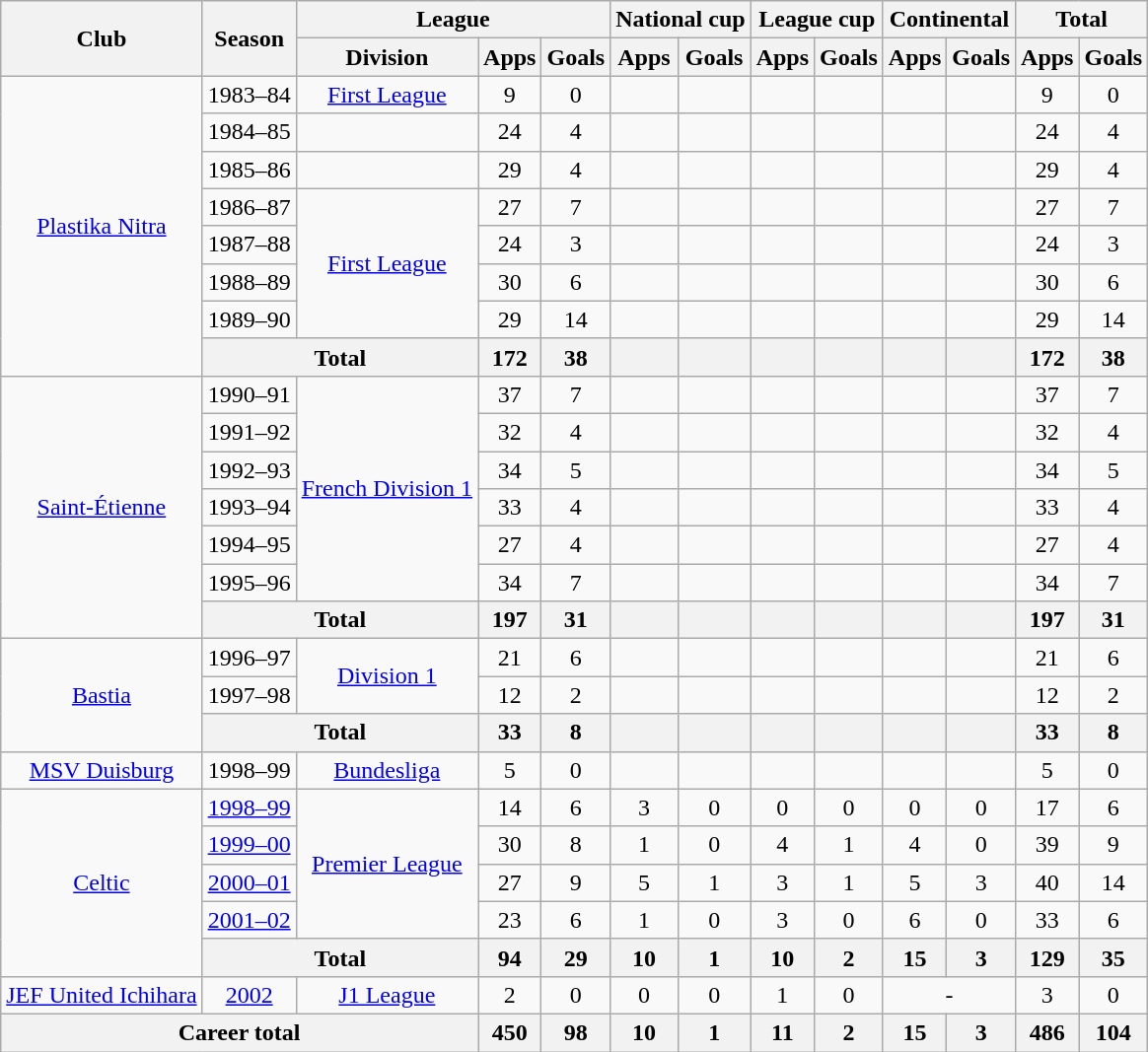<table class="wikitable" style="text-align:center">
<tr>
<th rowspan="2">Club</th>
<th rowspan="2">Season</th>
<th colspan="3">League</th>
<th colspan="2">National cup</th>
<th colspan="2">League cup</th>
<th colspan="2">Continental</th>
<th colspan="2">Total</th>
</tr>
<tr>
<th>Division</th>
<th>Apps</th>
<th>Goals</th>
<th>Apps</th>
<th>Goals</th>
<th>Apps</th>
<th>Goals</th>
<th>Apps</th>
<th>Goals</th>
<th>Apps</th>
<th>Goals</th>
</tr>
<tr>
<td rowspan="8"><a href='#'>Plastika Nitra</a></td>
<td>1983–84</td>
<td><a href='#'>First League</a></td>
<td>9</td>
<td>0</td>
<td></td>
<td></td>
<td></td>
<td></td>
<td></td>
<td></td>
<td>9</td>
<td>0</td>
</tr>
<tr>
<td>1984–85</td>
<td></td>
<td>24</td>
<td>4</td>
<td></td>
<td></td>
<td></td>
<td></td>
<td></td>
<td></td>
<td>24</td>
<td>4</td>
</tr>
<tr>
<td>1985–86</td>
<td></td>
<td>29</td>
<td>4</td>
<td></td>
<td></td>
<td></td>
<td></td>
<td></td>
<td></td>
<td>29</td>
<td>4</td>
</tr>
<tr>
<td>1986–87</td>
<td rowspan="4"><a href='#'>First League</a></td>
<td>27</td>
<td>7</td>
<td></td>
<td></td>
<td></td>
<td></td>
<td></td>
<td></td>
<td>27</td>
<td>7</td>
</tr>
<tr>
<td>1987–88</td>
<td>24</td>
<td>3</td>
<td></td>
<td></td>
<td></td>
<td></td>
<td></td>
<td></td>
<td>24</td>
<td>3</td>
</tr>
<tr>
<td>1988–89</td>
<td>30</td>
<td>6</td>
<td></td>
<td></td>
<td></td>
<td></td>
<td></td>
<td></td>
<td>30</td>
<td>6</td>
</tr>
<tr>
<td>1989–90</td>
<td>29</td>
<td>14</td>
<td></td>
<td></td>
<td></td>
<td></td>
<td></td>
<td></td>
<td>29</td>
<td>14</td>
</tr>
<tr>
<th colspan="2">Total</th>
<th>172</th>
<th>38</th>
<th></th>
<th></th>
<th></th>
<th></th>
<th></th>
<th></th>
<th>172</th>
<th>38</th>
</tr>
<tr>
<td rowspan="7"><a href='#'>Saint-Étienne</a></td>
<td>1990–91</td>
<td rowspan="6"><a href='#'>French Division 1</a></td>
<td>37</td>
<td>7</td>
<td></td>
<td></td>
<td></td>
<td></td>
<td></td>
<td></td>
<td>37</td>
<td>7</td>
</tr>
<tr>
<td>1991–92</td>
<td>32</td>
<td>4</td>
<td></td>
<td></td>
<td></td>
<td></td>
<td></td>
<td></td>
<td>32</td>
<td>4</td>
</tr>
<tr>
<td>1992–93</td>
<td>34</td>
<td>5</td>
<td></td>
<td></td>
<td></td>
<td></td>
<td></td>
<td></td>
<td>34</td>
<td>5</td>
</tr>
<tr>
<td>1993–94</td>
<td>33</td>
<td>4</td>
<td></td>
<td></td>
<td></td>
<td></td>
<td></td>
<td></td>
<td>33</td>
<td>4</td>
</tr>
<tr>
<td>1994–95</td>
<td>27</td>
<td>4</td>
<td></td>
<td></td>
<td></td>
<td></td>
<td></td>
<td></td>
<td>27</td>
<td>4</td>
</tr>
<tr>
<td>1995–96</td>
<td>34</td>
<td>7</td>
<td></td>
<td></td>
<td></td>
<td></td>
<td></td>
<td></td>
<td>34</td>
<td>7</td>
</tr>
<tr>
<th colspan="2">Total</th>
<th>197</th>
<th>31</th>
<th></th>
<th></th>
<th></th>
<th></th>
<th></th>
<th></th>
<th>197</th>
<th>31</th>
</tr>
<tr>
<td rowspan="3"><a href='#'>Bastia</a></td>
<td>1996–97</td>
<td rowspan="2"><a href='#'>Division 1</a></td>
<td>21</td>
<td>6</td>
<td></td>
<td></td>
<td></td>
<td></td>
<td></td>
<td></td>
<td>21</td>
<td>6</td>
</tr>
<tr>
<td>1997–98</td>
<td>12</td>
<td>2</td>
<td></td>
<td></td>
<td></td>
<td></td>
<td></td>
<td></td>
<td>12</td>
<td>2</td>
</tr>
<tr>
<th colspan="2">Total</th>
<th>33</th>
<th>8</th>
<th></th>
<th></th>
<th></th>
<th></th>
<th></th>
<th></th>
<th>33</th>
<th>8</th>
</tr>
<tr>
<td><a href='#'>MSV Duisburg</a></td>
<td>1998–99</td>
<td><a href='#'>Bundesliga</a></td>
<td>5</td>
<td>0</td>
<td></td>
<td></td>
<td></td>
<td></td>
<td></td>
<td></td>
<td>5</td>
<td>0</td>
</tr>
<tr>
<td rowspan="5"><a href='#'>Celtic</a></td>
<td><a href='#'>1998–99</a></td>
<td rowspan="4"><a href='#'>Premier League</a></td>
<td>14</td>
<td>6</td>
<td>3</td>
<td>0</td>
<td>0</td>
<td>0</td>
<td>0</td>
<td>0</td>
<td>17</td>
<td>6</td>
</tr>
<tr>
<td><a href='#'>1999–00</a></td>
<td>30</td>
<td>8</td>
<td>1</td>
<td>0</td>
<td>4</td>
<td>1</td>
<td>4</td>
<td>0</td>
<td>39</td>
<td>9</td>
</tr>
<tr>
<td><a href='#'>2000–01</a></td>
<td>27</td>
<td>9</td>
<td>5</td>
<td>1</td>
<td>3</td>
<td>1</td>
<td>5</td>
<td>3</td>
<td>40</td>
<td>14</td>
</tr>
<tr>
<td><a href='#'>2001–02</a></td>
<td>23</td>
<td>6</td>
<td>1</td>
<td>0</td>
<td>3</td>
<td>0</td>
<td>6</td>
<td>0</td>
<td>33</td>
<td>6</td>
</tr>
<tr>
<th colspan="2">Total</th>
<th>94</th>
<th>29</th>
<th>10</th>
<th>1</th>
<th>10</th>
<th>2</th>
<th>15</th>
<th>3</th>
<th>129</th>
<th>35</th>
</tr>
<tr>
<td><a href='#'>JEF United Ichihara</a></td>
<td><a href='#'>2002</a></td>
<td><a href='#'>J1 League</a></td>
<td>2</td>
<td>0</td>
<td>0</td>
<td>0</td>
<td>1</td>
<td>0</td>
<td colspan="2">-</td>
<td>3</td>
<td>0</td>
</tr>
<tr>
<th colspan="3">Career total</th>
<th>450</th>
<th>98</th>
<th>10</th>
<th>1</th>
<th>11</th>
<th>2</th>
<th>15</th>
<th>3</th>
<th>486</th>
<th>104</th>
</tr>
</table>
